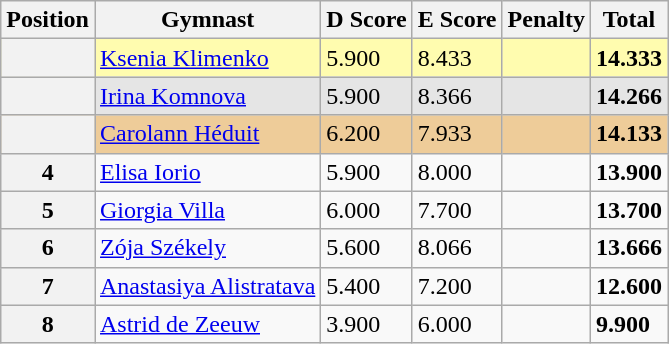<table class="wikitable sortable">
<tr>
<th>Position</th>
<th>Gymnast</th>
<th>D Score</th>
<th>E Score</th>
<th>Penalty</th>
<th>Total</th>
</tr>
<tr style="background:#fffcaf;">
<th scope="row" style="text-align:center"></th>
<td> <a href='#'>Ksenia Klimenko</a></td>
<td>5.900</td>
<td>8.433</td>
<td></td>
<td><strong>14.333</strong></td>
</tr>
<tr style="background:#e5e5e5;">
<th scope="row" style="text-align:center"></th>
<td> <a href='#'>Irina Komnova</a></td>
<td>5.900</td>
<td>8.366</td>
<td></td>
<td><strong>14.266</strong></td>
</tr>
<tr style="background:#ec9;">
<th scope="row" style="text-align:center"></th>
<td> <a href='#'>Carolann Héduit</a></td>
<td>6.200</td>
<td>7.933</td>
<td></td>
<td><strong>14.133</strong></td>
</tr>
<tr>
<th>4</th>
<td> <a href='#'>Elisa Iorio</a></td>
<td>5.900</td>
<td>8.000</td>
<td></td>
<td><strong>13.900</strong></td>
</tr>
<tr>
<th>5</th>
<td> <a href='#'>Giorgia Villa</a></td>
<td>6.000</td>
<td>7.700</td>
<td></td>
<td><strong>13.700</strong></td>
</tr>
<tr>
<th>6</th>
<td> <a href='#'>Zója Székely</a></td>
<td>5.600</td>
<td>8.066</td>
<td></td>
<td><strong>13.666</strong></td>
</tr>
<tr>
<th>7</th>
<td> <a href='#'>Anastasiya Alistratava</a></td>
<td>5.400</td>
<td>7.200</td>
<td></td>
<td><strong>12.600</strong></td>
</tr>
<tr>
<th>8</th>
<td> <a href='#'>Astrid de Zeeuw</a></td>
<td>3.900</td>
<td>6.000</td>
<td></td>
<td><strong>9.900</strong></td>
</tr>
</table>
